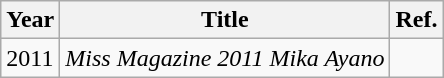<table class="wikitable">
<tr>
<th>Year</th>
<th>Title</th>
<th>Ref.</th>
</tr>
<tr>
<td>2011</td>
<td><em>Miss Magazine 2011 Mika Ayano</em></td>
<td></td>
</tr>
</table>
